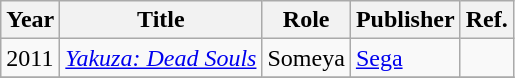<table class="wikitable">
<tr>
<th>Year</th>
<th>Title</th>
<th>Role</th>
<th>Publisher</th>
<th>Ref.</th>
</tr>
<tr>
<td>2011</td>
<td><em><a href='#'>Yakuza: Dead Souls</a></em></td>
<td>Someya</td>
<td><a href='#'>Sega</a></td>
<td></td>
</tr>
<tr>
</tr>
</table>
